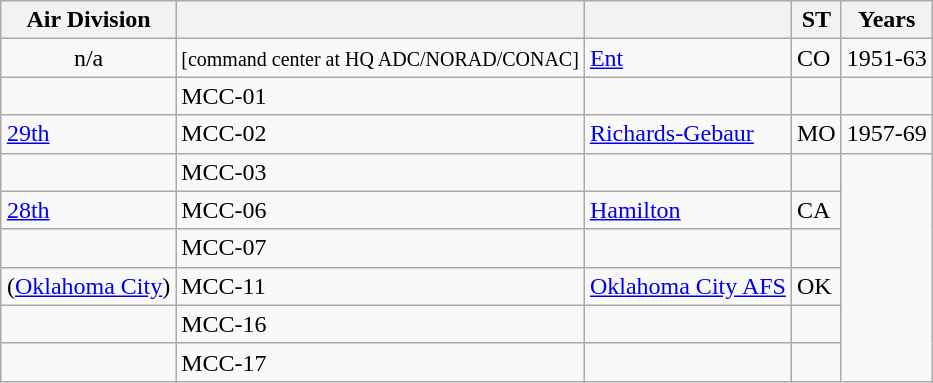<table class="wikitable sortable" style="float:right;">
<tr>
<th>Air Division</th>
<th>                                </th>
<th>                                </th>
<th>ST</th>
<th>Years</th>
</tr>
<tr>
<td align=center>n/a</td>
<td align=center><small>[command center at HQ ADC/NORAD/CONAC]</small></td>
<td><a href='#'>Ent</a></td>
<td>CO</td>
<td>1951-63</td>
</tr>
<tr>
<td></td>
<td>MCC-01</td>
<td></td>
<td></td>
</tr>
<tr>
<td><a href='#'>29th</a></td>
<td>MCC-02                                               </td>
<td><a href='#'>Richards-Gebaur</a>   </td>
<td>MO</td>
<td>1957-69</td>
</tr>
<tr>
<td></td>
<td>MCC-03</td>
<td></td>
<td></td>
</tr>
<tr>
<td><a href='#'>28th</a></td>
<td>MCC-06</td>
<td><a href='#'>Hamilton</a></td>
<td>CA</td>
</tr>
<tr>
<td></td>
<td>MCC-07</td>
<td></td>
<td></td>
</tr>
<tr>
<td>(<a href='#'>Oklahoma City</a>)</td>
<td>MCC-11                                                    </td>
<td><a href='#'>Oklahoma City AFS</a></td>
<td>OK</td>
</tr>
<tr>
<td></td>
<td>MCC-16</td>
<td></td>
<td></td>
</tr>
<tr>
<td></td>
<td>MCC-17</td>
<td></td>
<td></td>
</tr>
</table>
